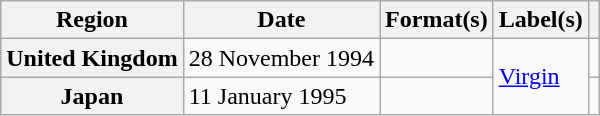<table class="wikitable plainrowheaders">
<tr>
<th scope="col">Region</th>
<th scope="col">Date</th>
<th scope="col">Format(s)</th>
<th scope="col">Label(s)</th>
<th scope="col"></th>
</tr>
<tr>
<th scope="row">United Kingdom</th>
<td>28 November 1994</td>
<td></td>
<td rowspan="2"><a href='#'>Virgin</a></td>
<td align="center"></td>
</tr>
<tr>
<th scope="row">Japan</th>
<td>11 January 1995</td>
<td></td>
<td align="center"></td>
</tr>
</table>
